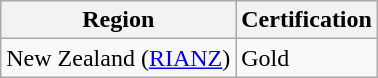<table class="wikitable sortable">
<tr>
<th>Region</th>
<th>Certification</th>
</tr>
<tr>
<td>New Zealand (<a href='#'>RIANZ</a>)</td>
<td>Gold</td>
</tr>
</table>
